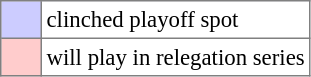<table bgcolor="#f7f8ff" cellpadding="3" cellspacing="0" border="1" style="font-size: 95%; border: gray solid 1px; border-collapse: collapse;text-align:center;">
<tr>
<td style="background:#CCCCFF;" width="20"></td>
<td bgcolor="#ffffff" align="left">clinched playoff spot</td>
</tr>
<tr>
<td style="background: #FFCCCC;" width="20"></td>
<td bgcolor="#ffffff" align="left">will play in relegation series</td>
</tr>
</table>
